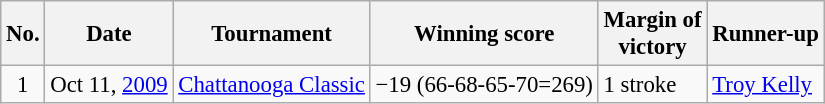<table class="wikitable" style="font-size:95%;">
<tr>
<th>No.</th>
<th>Date</th>
<th>Tournament</th>
<th>Winning score</th>
<th>Margin of<br>victory</th>
<th>Runner-up</th>
</tr>
<tr>
<td align=center>1</td>
<td align=right>Oct 11, <a href='#'>2009</a></td>
<td><a href='#'>Chattanooga Classic</a></td>
<td>−19 (66-68-65-70=269)</td>
<td>1 stroke</td>
<td> <a href='#'>Troy Kelly</a></td>
</tr>
</table>
